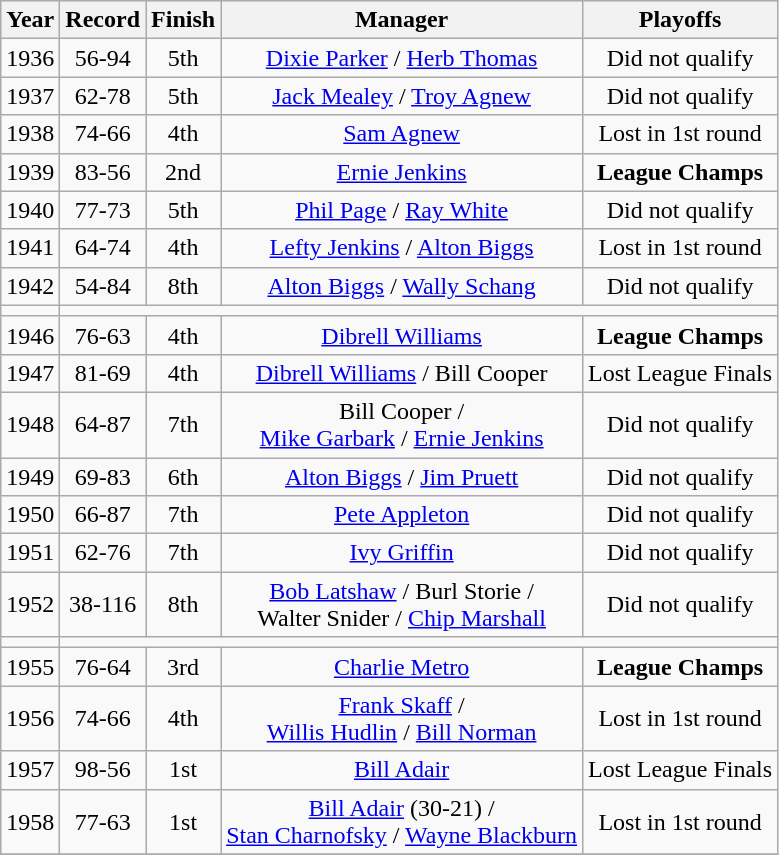<table class="wikitable">
<tr style="background: #F2F2F2;">
<th>Year</th>
<th>Record</th>
<th>Finish</th>
<th>Manager</th>
<th>Playoffs</th>
</tr>
<tr align=center>
<td>1936</td>
<td>56-94</td>
<td>5th</td>
<td><a href='#'>Dixie Parker</a> / <a href='#'>Herb Thomas</a></td>
<td>Did not qualify</td>
</tr>
<tr align=center>
<td>1937</td>
<td>62-78</td>
<td>5th</td>
<td><a href='#'>Jack Mealey</a> / <a href='#'>Troy Agnew</a></td>
<td>Did not qualify</td>
</tr>
<tr align=center>
<td>1938</td>
<td>74-66</td>
<td>4th</td>
<td><a href='#'>Sam Agnew</a></td>
<td>Lost in 1st round</td>
</tr>
<tr align=center>
<td>1939</td>
<td>83-56</td>
<td>2nd</td>
<td><a href='#'>Ernie Jenkins</a></td>
<td><strong>League Champs</strong></td>
</tr>
<tr align=center>
<td>1940</td>
<td>77-73</td>
<td>5th</td>
<td><a href='#'>Phil Page</a> / <a href='#'>Ray White</a></td>
<td>Did not qualify</td>
</tr>
<tr align=center>
<td>1941</td>
<td>64-74</td>
<td>4th</td>
<td><a href='#'>Lefty Jenkins</a> / <a href='#'>Alton Biggs</a></td>
<td>Lost in 1st round</td>
</tr>
<tr align=center>
<td>1942</td>
<td>54-84</td>
<td>8th</td>
<td><a href='#'>Alton Biggs</a> / <a href='#'>Wally Schang</a></td>
<td>Did not qualify</td>
</tr>
<tr align=center>
<td></td>
</tr>
<tr align=center>
<td>1946</td>
<td>76-63</td>
<td>4th</td>
<td><a href='#'>Dibrell Williams</a></td>
<td><strong>League Champs</strong></td>
</tr>
<tr align=center>
<td>1947</td>
<td>81-69</td>
<td>4th</td>
<td><a href='#'>Dibrell Williams</a> / Bill Cooper</td>
<td>Lost League Finals</td>
</tr>
<tr align=center>
<td>1948</td>
<td>64-87</td>
<td>7th</td>
<td>Bill Cooper /<br> <a href='#'>Mike Garbark</a> / <a href='#'>Ernie Jenkins</a></td>
<td>Did not qualify</td>
</tr>
<tr align=center>
<td>1949</td>
<td>69-83</td>
<td>6th</td>
<td><a href='#'>Alton Biggs</a> / <a href='#'>Jim Pruett</a></td>
<td>Did not qualify</td>
</tr>
<tr align=center>
<td>1950</td>
<td>66-87</td>
<td>7th</td>
<td><a href='#'>Pete Appleton</a></td>
<td>Did not qualify</td>
</tr>
<tr align=center>
<td>1951</td>
<td>62-76</td>
<td>7th</td>
<td><a href='#'>Ivy Griffin</a></td>
<td>Did not qualify</td>
</tr>
<tr align=center>
<td>1952</td>
<td>38-116</td>
<td>8th</td>
<td><a href='#'>Bob Latshaw</a> / Burl Storie /<br> Walter Snider / <a href='#'>Chip Marshall</a></td>
<td>Did not qualify</td>
</tr>
<tr align=center>
<td></td>
</tr>
<tr align=center>
<td>1955</td>
<td>76-64</td>
<td>3rd</td>
<td><a href='#'>Charlie Metro</a></td>
<td><strong>League Champs</strong></td>
</tr>
<tr align=center>
<td>1956</td>
<td>74-66</td>
<td>4th</td>
<td><a href='#'>Frank Skaff</a> /<br> <a href='#'>Willis Hudlin</a> / <a href='#'>Bill Norman</a></td>
<td>Lost in 1st round</td>
</tr>
<tr align=center>
<td>1957</td>
<td>98-56</td>
<td>1st</td>
<td><a href='#'>Bill Adair</a></td>
<td>Lost League Finals</td>
</tr>
<tr align=center>
<td>1958</td>
<td>77-63</td>
<td>1st</td>
<td><a href='#'>Bill Adair</a> (30-21) /<br> <a href='#'>Stan Charnofsky</a> / <a href='#'>Wayne Blackburn</a></td>
<td>Lost in 1st round</td>
</tr>
<tr align=center>
</tr>
</table>
